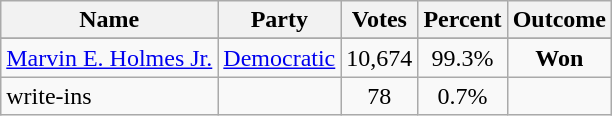<table class=wikitable style="text-align:center">
<tr>
<th>Name</th>
<th>Party</th>
<th>Votes</th>
<th>Percent</th>
<th>Outcome</th>
</tr>
<tr>
</tr>
<tr>
<td align=left><a href='#'>Marvin E. Holmes Jr.</a></td>
<td><a href='#'>Democratic</a></td>
<td>10,674</td>
<td>99.3%</td>
<td><strong>Won</strong></td>
</tr>
<tr>
<td align=left>write-ins</td>
<td></td>
<td>78</td>
<td>0.7%</td>
<td></td>
</tr>
</table>
